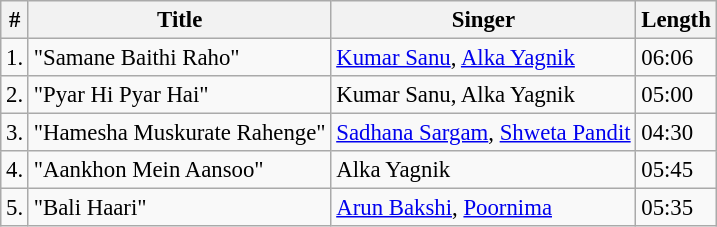<table class="wikitable sortable" style="font-size:95%;">
<tr>
<th>#</th>
<th>Title</th>
<th>Singer</th>
<th>Length</th>
</tr>
<tr>
<td>1.</td>
<td>"Samane Baithi Raho"</td>
<td><a href='#'>Kumar Sanu</a>, <a href='#'>Alka Yagnik</a></td>
<td>06:06</td>
</tr>
<tr>
<td>2.</td>
<td>"Pyar Hi Pyar Hai"</td>
<td>Kumar Sanu, Alka Yagnik</td>
<td>05:00</td>
</tr>
<tr>
<td>3.</td>
<td>"Hamesha Muskurate Rahenge"</td>
<td><a href='#'>Sadhana Sargam</a>, <a href='#'>Shweta Pandit</a></td>
<td>04:30</td>
</tr>
<tr>
<td>4.</td>
<td>"Aankhon Mein Aansoo"</td>
<td>Alka Yagnik</td>
<td>05:45</td>
</tr>
<tr>
<td>5.</td>
<td>"Bali Haari"</td>
<td><a href='#'>Arun Bakshi</a>, <a href='#'>Poornima</a></td>
<td>05:35</td>
</tr>
</table>
